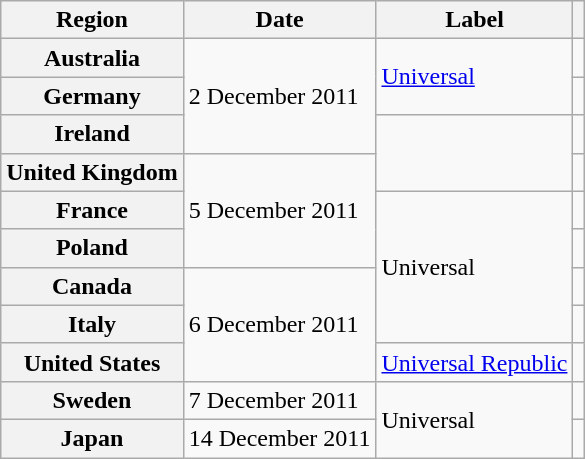<table class="wikitable plainrowheaders">
<tr>
<th scope="col">Region</th>
<th scope="col">Date</th>
<th scope="col">Label</th>
<th scope="col"></th>
</tr>
<tr>
<th scope="row">Australia</th>
<td rowspan="3">2 December 2011</td>
<td rowspan="2"><a href='#'>Universal</a></td>
<td align="center"></td>
</tr>
<tr>
<th scope="row">Germany</th>
<td align="center"></td>
</tr>
<tr>
<th scope="row">Ireland</th>
<td rowspan="2"></td>
<td align="center"></td>
</tr>
<tr>
<th scope="row">United Kingdom</th>
<td rowspan="3">5 December 2011</td>
<td align="center"></td>
</tr>
<tr>
<th scope="row">France</th>
<td rowspan="4">Universal</td>
<td align="center"></td>
</tr>
<tr>
<th scope="row">Poland</th>
<td align="center"></td>
</tr>
<tr>
<th scope="row">Canada</th>
<td rowspan="3">6 December 2011</td>
<td align="center"></td>
</tr>
<tr>
<th scope="row">Italy</th>
<td align="center"></td>
</tr>
<tr>
<th scope="row">United States</th>
<td><a href='#'>Universal Republic</a></td>
<td align="center"></td>
</tr>
<tr>
<th scope="row">Sweden</th>
<td>7 December 2011</td>
<td rowspan="2">Universal</td>
<td align="center"></td>
</tr>
<tr>
<th scope="row">Japan</th>
<td>14 December 2011</td>
<td align="center"></td>
</tr>
</table>
